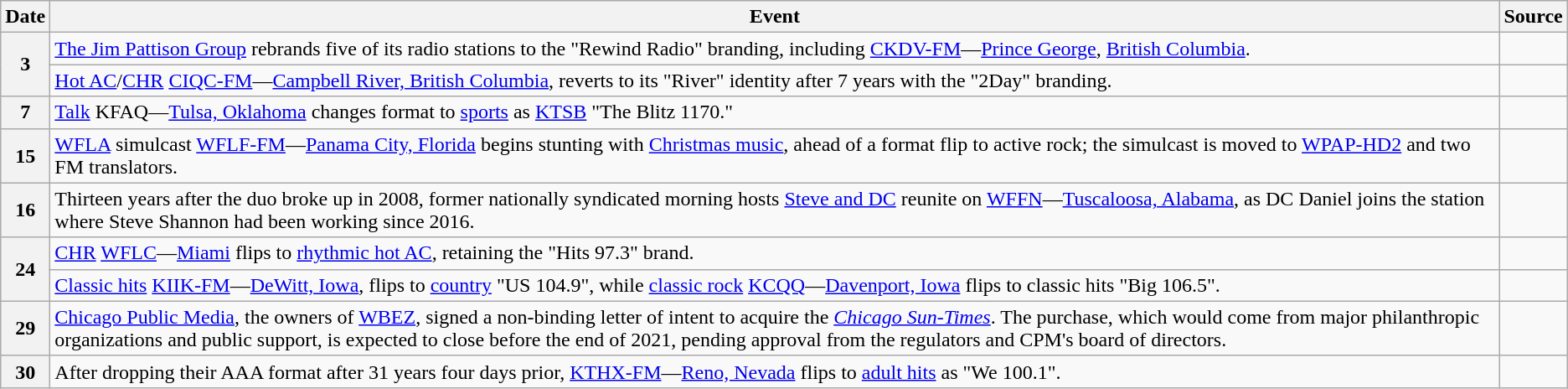<table class=wikitable>
<tr>
<th>Date</th>
<th>Event</th>
<th>Source</th>
</tr>
<tr>
<th rowspan=2>3</th>
<td><a href='#'>The Jim Pattison Group</a> rebrands five of its radio stations to the "Rewind Radio" branding, including <a href='#'>CKDV-FM</a>—<a href='#'>Prince George</a>, <a href='#'>British Columbia</a>.</td>
<td></td>
</tr>
<tr>
<td><a href='#'>Hot AC</a>/<a href='#'>CHR</a> <a href='#'>CIQC-FM</a>—<a href='#'>Campbell River, British Columbia</a>, reverts to its "River" identity after 7 years with the "2Day" branding.</td>
<td></td>
</tr>
<tr>
<th>7</th>
<td><a href='#'>Talk</a> KFAQ—<a href='#'>Tulsa, Oklahoma</a> changes format to <a href='#'>sports</a> as <a href='#'>KTSB</a> "The Blitz 1170."</td>
<td></td>
</tr>
<tr>
<th>15</th>
<td><a href='#'>WFLA</a> simulcast <a href='#'>WFLF-FM</a>—<a href='#'>Panama City, Florida</a> begins stunting with <a href='#'>Christmas music</a>, ahead of a format flip to active rock; the simulcast is moved to <a href='#'>WPAP-HD2</a> and two FM translators.</td>
<td></td>
</tr>
<tr>
<th>16</th>
<td>Thirteen years after the duo broke up in 2008, former nationally syndicated morning hosts <a href='#'>Steve and DC</a> reunite on <a href='#'>WFFN</a>—<a href='#'>Tuscaloosa, Alabama</a>, as DC Daniel joins the station where Steve Shannon had been working since 2016.</td>
<td></td>
</tr>
<tr>
<th rowspan=2>24</th>
<td><a href='#'>CHR</a> <a href='#'>WFLC</a>—<a href='#'>Miami</a> flips to <a href='#'>rhythmic hot AC</a>, retaining the "Hits 97.3" brand.</td>
<td></td>
</tr>
<tr>
<td><a href='#'>Classic hits</a> <a href='#'>KIIK-FM</a>—<a href='#'>DeWitt, Iowa</a>, flips to <a href='#'>country</a> "US 104.9", while <a href='#'>classic rock</a> <a href='#'>KCQQ</a>—<a href='#'>Davenport, Iowa</a> flips to classic hits "Big 106.5".</td>
<td></td>
</tr>
<tr>
<th>29</th>
<td><a href='#'>Chicago Public Media</a>, the owners of <a href='#'>WBEZ</a>, signed a non-binding letter of intent to acquire the <em><a href='#'>Chicago Sun-Times</a></em>. The purchase, which would come from major philanthropic organizations and public support, is expected to close before the end of 2021, pending approval from the regulators and CPM's board of directors.</td>
<td></td>
</tr>
<tr>
<th>30</th>
<td>After dropping their AAA format after 31 years four days prior, <a href='#'>KTHX-FM</a>—<a href='#'>Reno, Nevada</a> flips to <a href='#'>adult hits</a> as "We 100.1".</td>
<td></td>
</tr>
</table>
